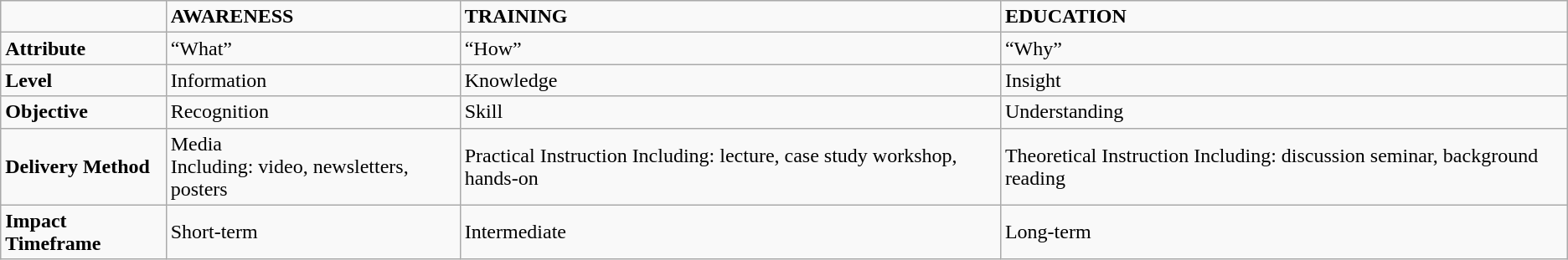<table class="wikitable">
<tr>
<td></td>
<td><strong>AWARENESS</strong></td>
<td><strong>TRAINING</strong></td>
<td><strong>EDUCATION</strong></td>
</tr>
<tr>
<td><strong>Attribute</strong></td>
<td>“What”</td>
<td>“How”</td>
<td>“Why”</td>
</tr>
<tr>
<td><strong>Level</strong></td>
<td>Information</td>
<td>Knowledge</td>
<td>Insight</td>
</tr>
<tr>
<td><strong>Objective</strong></td>
<td>Recognition</td>
<td>Skill</td>
<td>Understanding</td>
</tr>
<tr>
<td><strong>Delivery  Method</strong></td>
<td>Media<br>Including: video, newsletters, posters</td>
<td>Practical Instruction Including: lecture, case  study workshop, hands-on</td>
<td>Theoretical Instruction Including: discussion  seminar, background reading</td>
</tr>
<tr>
<td><strong>Impact  Timeframe</strong></td>
<td>Short-term</td>
<td>Intermediate</td>
<td>Long-term</td>
</tr>
</table>
